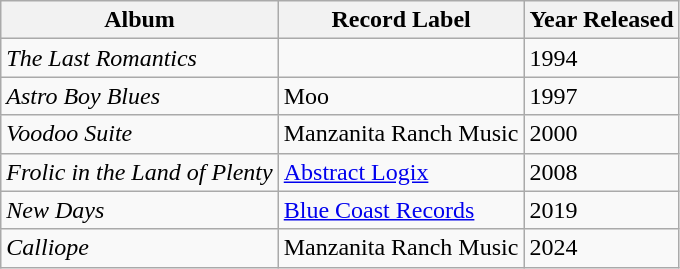<table class="wikitable">
<tr>
<th>Album</th>
<th>Record Label</th>
<th>Year Released</th>
</tr>
<tr>
<td><em>The Last Romantics</em></td>
<td></td>
<td>1994</td>
</tr>
<tr>
<td><em>Astro Boy Blues</em></td>
<td>Moo</td>
<td>1997</td>
</tr>
<tr>
<td><em>Voodoo Suite</em></td>
<td>Manzanita Ranch Music</td>
<td>2000</td>
</tr>
<tr>
<td><em>Frolic in the Land of Plenty</em></td>
<td><a href='#'>Abstract Logix</a></td>
<td>2008</td>
</tr>
<tr>
<td><em>New Days</em></td>
<td><a href='#'>Blue Coast Records</a></td>
<td>2019</td>
</tr>
<tr>
<td><em>Calliope</em></td>
<td>Manzanita Ranch Music</td>
<td>2024</td>
</tr>
</table>
